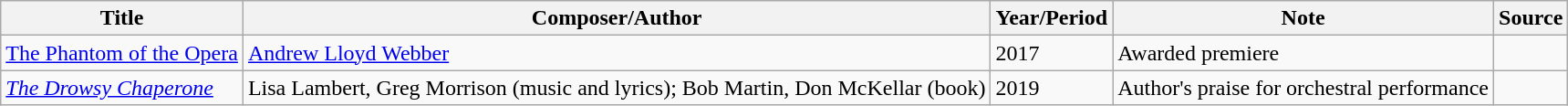<table class="wikitable">
<tr>
<th>Title</th>
<th>Composer/Author</th>
<th>Year/Period</th>
<th>Note</th>
<th>Source</th>
</tr>
<tr>
<td><a href='#'>The Phantom of the Opera</a></td>
<td><a href='#'>Andrew Lloyd Webber</a></td>
<td>2017</td>
<td>Awarded premiere</td>
<td></td>
</tr>
<tr>
<td><em><a href='#'>The Drowsy Chaperone</a></em></td>
<td>Lisa Lambert, Greg Morrison (music and lyrics); Bob Martin, Don McKellar (book)</td>
<td>2019</td>
<td>Author's praise for orchestral performance</td>
<td></td>
</tr>
</table>
